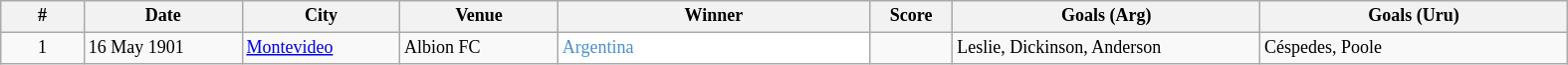<table class="wikitable sortable collapsible expanded" style="width:1050px; font-size: 12px">
<tr>
<th width=50px>#</th>
<th width=100px>Date</th>
<th width=100px>City</th>
<th width=100px>Venue</th>
<th>Winner</th>
<th width=50px>Score</th>
<th width=200px>Goals (Arg)</th>
<th width=200px>Goals (Uru)</th>
</tr>
<tr>
<td style="text-align:center">1</td>
<td>16 May 1901</td>
<td><a href='#'>Montevideo</a></td>
<td>Albion FC</td>
<td style= "background:white; color:#4A8FD2">Argentina</td>
<td></td>
<td>Leslie, Dickinson, Anderson</td>
<td>Céspedes, Poole</td>
</tr>
</table>
